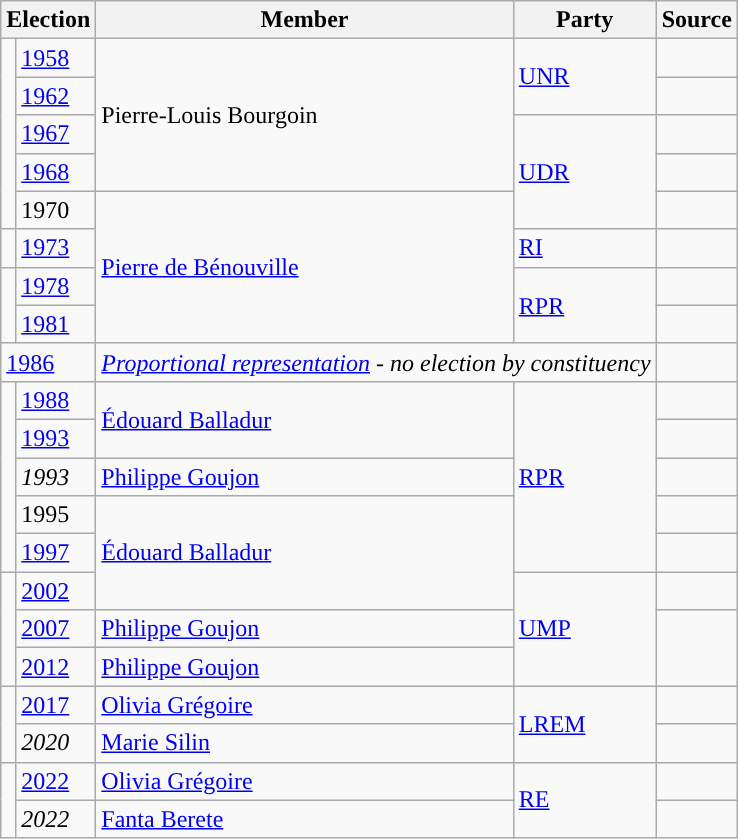<table class="wikitable">
<tr>
<th colspan="2">Election</th>
<th>Member</th>
<th>Party</th>
<th>Source</th>
</tr>
<tr>
<td rowspan="5" style="color:inherit;background-color: "></td>
<td><a href='#'>1958</a></td>
<td rowspan="4">Pierre-Louis Bourgoin</td>
<td rowspan="2"><a href='#'>UNR</a></td>
<td></td>
</tr>
<tr>
<td><a href='#'>1962</a></td>
<td></td>
</tr>
<tr>
<td><a href='#'>1967</a></td>
<td rowspan="3"><a href='#'>UDR</a></td>
<td></td>
</tr>
<tr>
<td><a href='#'>1968</a></td>
<td></td>
</tr>
<tr>
<td>1970</td>
<td rowspan="4"><a href='#'>Pierre de Bénouville</a></td>
<td></td>
</tr>
<tr>
<td style="color:inherit;background-color: "></td>
<td><a href='#'>1973</a></td>
<td><a href='#'>RI</a></td>
<td></td>
</tr>
<tr>
<td rowspan="2" style="color:inherit;background-color: "></td>
<td><a href='#'>1978</a></td>
<td rowspan="2"><a href='#'>RPR</a></td>
<td></td>
</tr>
<tr>
<td><a href='#'>1981</a></td>
<td></td>
</tr>
<tr>
<td colspan="2"><a href='#'>1986</a></td>
<td colspan="2"><em><a href='#'>Proportional representation</a> - no election by constituency</em></td>
<td></td>
</tr>
<tr>
<td rowspan="5" style="color:inherit;background-color: "></td>
<td><a href='#'>1988</a></td>
<td rowspan="2"><a href='#'>Édouard Balladur</a></td>
<td rowspan="5"><a href='#'>RPR</a></td>
<td></td>
</tr>
<tr>
<td><a href='#'>1993</a></td>
<td></td>
</tr>
<tr>
<td><em>1993</em></td>
<td><a href='#'>Philippe Goujon</a></td>
<td></td>
</tr>
<tr>
<td>1995</td>
<td rowspan="3"><a href='#'>Édouard Balladur</a></td>
<td></td>
</tr>
<tr>
<td><a href='#'>1997</a></td>
<td></td>
</tr>
<tr>
<td rowspan="3" style="color:inherit;background-color: "></td>
<td><a href='#'>2002</a></td>
<td rowspan="3"><a href='#'>UMP</a></td>
<td></td>
</tr>
<tr>
<td><a href='#'>2007</a></td>
<td><a href='#'>Philippe Goujon</a></td>
<td rowspan="2"></td>
</tr>
<tr>
<td><a href='#'>2012</a></td>
<td><a href='#'>Philippe Goujon</a></td>
</tr>
<tr>
<td rowspan="2" style="color:inherit;background:"></td>
<td><a href='#'>2017</a></td>
<td><a href='#'>Olivia Grégoire</a></td>
<td rowspan="2"><a href='#'>LREM</a></td>
<td></td>
</tr>
<tr>
<td><em>2020</em></td>
<td><a href='#'>Marie Silin</a></td>
<td></td>
</tr>
<tr>
<td rowspan="2" style="color:inherit;background:"></td>
<td><a href='#'>2022</a></td>
<td><a href='#'>Olivia Grégoire</a></td>
<td rowspan="2"><a href='#'>RE</a></td>
<td></td>
</tr>
<tr>
<td><em>2022</em></td>
<td><a href='#'>Fanta Berete</a></td>
<td></td>
</tr>
</table>
